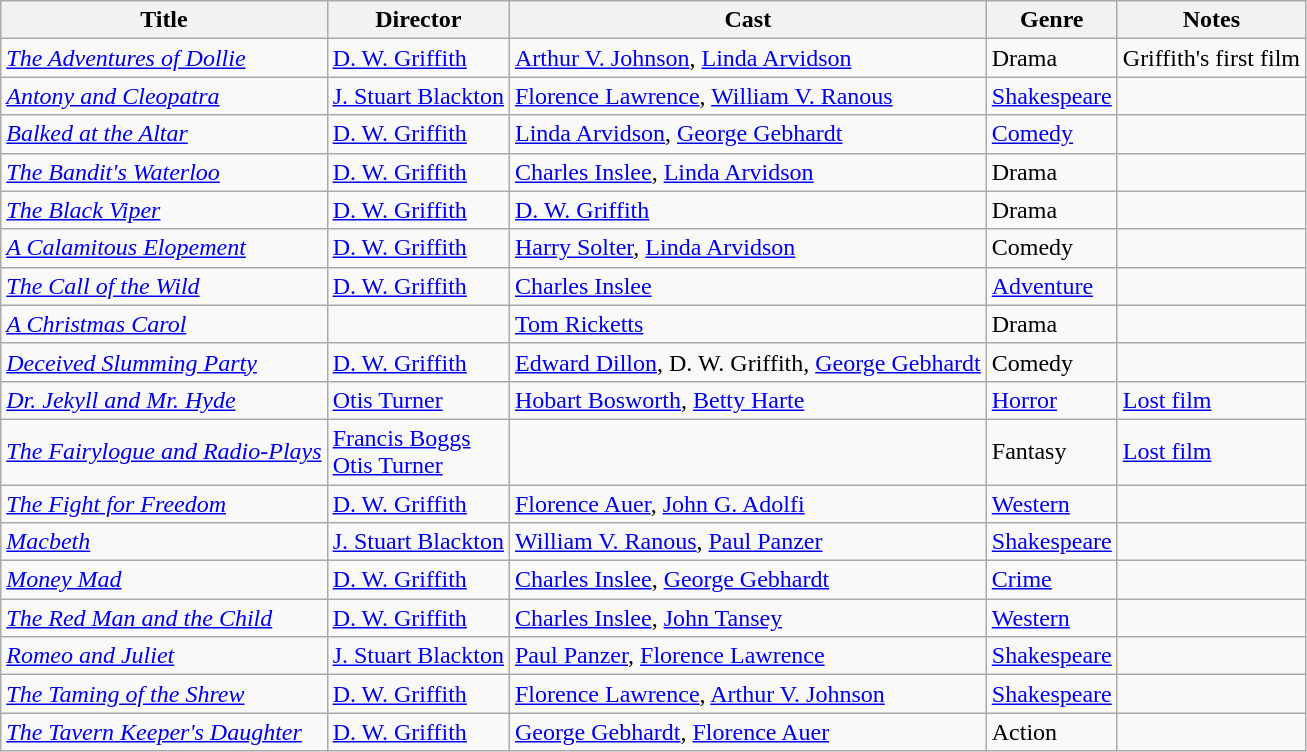<table class="wikitable">
<tr>
<th>Title</th>
<th>Director</th>
<th>Cast</th>
<th>Genre</th>
<th>Notes</th>
</tr>
<tr>
<td><em><a href='#'>The Adventures of Dollie</a></em></td>
<td><a href='#'>D. W. Griffith</a></td>
<td><a href='#'>Arthur V. Johnson</a>, <a href='#'>Linda Arvidson</a></td>
<td>Drama</td>
<td>Griffith's first film</td>
</tr>
<tr>
<td><em><a href='#'>Antony and Cleopatra</a></em></td>
<td><a href='#'>J. Stuart Blackton</a></td>
<td><a href='#'>Florence Lawrence</a>, <a href='#'>William V. Ranous</a></td>
<td><a href='#'>Shakespeare</a></td>
<td></td>
</tr>
<tr>
<td><em><a href='#'>Balked at the Altar</a></em></td>
<td><a href='#'>D. W. Griffith</a></td>
<td><a href='#'>Linda Arvidson</a>, <a href='#'>George Gebhardt</a></td>
<td><a href='#'>Comedy</a></td>
<td></td>
</tr>
<tr>
<td><em><a href='#'>The Bandit's Waterloo</a></em></td>
<td><a href='#'>D. W. Griffith</a></td>
<td><a href='#'>Charles Inslee</a>, <a href='#'>Linda Arvidson</a></td>
<td>Drama</td>
<td></td>
</tr>
<tr>
<td><em><a href='#'>The Black Viper</a></em></td>
<td><a href='#'>D. W. Griffith</a></td>
<td><a href='#'>D. W. Griffith</a></td>
<td>Drama</td>
<td></td>
</tr>
<tr>
<td><em><a href='#'>A Calamitous Elopement</a></em></td>
<td><a href='#'>D. W. Griffith</a></td>
<td><a href='#'>Harry Solter</a>, <a href='#'>Linda Arvidson</a></td>
<td>Comedy</td>
<td></td>
</tr>
<tr>
<td><em><a href='#'>The Call of the Wild</a></em></td>
<td><a href='#'>D. W. Griffith</a></td>
<td><a href='#'>Charles Inslee</a></td>
<td><a href='#'>Adventure</a></td>
<td></td>
</tr>
<tr>
<td><em><a href='#'>A Christmas Carol</a></em></td>
<td></td>
<td><a href='#'>Tom Ricketts</a></td>
<td>Drama</td>
<td></td>
</tr>
<tr>
<td><em><a href='#'>Deceived Slumming Party</a></em></td>
<td><a href='#'>D. W. Griffith</a></td>
<td><a href='#'>Edward Dillon</a>, D. W. Griffith, <a href='#'>George Gebhardt</a></td>
<td>Comedy</td>
<td></td>
</tr>
<tr>
<td><em><a href='#'>Dr. Jekyll and Mr. Hyde</a></em></td>
<td><a href='#'>Otis Turner</a></td>
<td><a href='#'>Hobart Bosworth</a>, <a href='#'>Betty Harte</a></td>
<td><a href='#'>Horror</a></td>
<td><a href='#'>Lost film</a></td>
</tr>
<tr>
<td><em><a href='#'>The Fairylogue and Radio-Plays</a></em></td>
<td><a href='#'>Francis Boggs</a><br><a href='#'>Otis Turner</a></td>
<td></td>
<td>Fantasy</td>
<td><a href='#'>Lost film</a></td>
</tr>
<tr>
<td><em><a href='#'>The Fight for Freedom</a></em></td>
<td><a href='#'>D. W. Griffith</a></td>
<td><a href='#'>Florence Auer</a>, <a href='#'>John G. Adolfi</a></td>
<td><a href='#'>Western</a></td>
<td></td>
</tr>
<tr>
<td><em><a href='#'>Macbeth</a></em></td>
<td><a href='#'>J. Stuart Blackton</a></td>
<td><a href='#'>William V. Ranous</a>, <a href='#'>Paul Panzer</a></td>
<td><a href='#'>Shakespeare</a></td>
<td></td>
</tr>
<tr>
<td><em><a href='#'>Money Mad</a></em></td>
<td><a href='#'>D. W. Griffith</a></td>
<td><a href='#'>Charles Inslee</a>, <a href='#'>George Gebhardt</a></td>
<td><a href='#'>Crime</a></td>
<td></td>
</tr>
<tr>
<td><em><a href='#'>The Red Man and the Child</a></em></td>
<td><a href='#'>D. W. Griffith</a></td>
<td><a href='#'>Charles Inslee</a>, <a href='#'>John Tansey</a></td>
<td><a href='#'>Western</a></td>
<td></td>
</tr>
<tr>
<td><em><a href='#'>Romeo and Juliet</a></em></td>
<td><a href='#'>J. Stuart Blackton</a></td>
<td><a href='#'>Paul Panzer</a>, <a href='#'>Florence Lawrence</a></td>
<td><a href='#'>Shakespeare</a></td>
<td></td>
</tr>
<tr>
<td><em><a href='#'>The Taming of the Shrew</a></em></td>
<td><a href='#'>D. W. Griffith</a></td>
<td><a href='#'>Florence Lawrence</a>, <a href='#'>Arthur V. Johnson</a></td>
<td><a href='#'>Shakespeare</a></td>
<td></td>
</tr>
<tr>
<td><em><a href='#'>The Tavern Keeper's Daughter</a></em></td>
<td><a href='#'>D. W. Griffith</a></td>
<td><a href='#'>George Gebhardt</a>, <a href='#'>Florence Auer</a></td>
<td>Action</td>
<td></td>
</tr>
</table>
